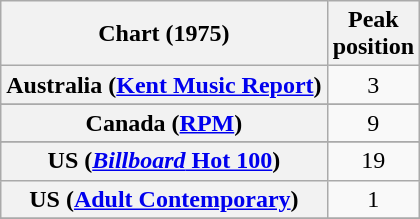<table class="wikitable sortable plainrowheaders" style="text-align:center">
<tr>
<th>Chart (1975)</th>
<th>Peak<br>position</th>
</tr>
<tr>
<th scope="row">Australia (<a href='#'>Kent Music Report</a>)</th>
<td>3</td>
</tr>
<tr>
</tr>
<tr>
</tr>
<tr>
</tr>
<tr>
<th scope="row">Canada (<a href='#'>RPM</a>)</th>
<td>9</td>
</tr>
<tr>
</tr>
<tr>
</tr>
<tr>
</tr>
<tr>
</tr>
<tr>
</tr>
<tr>
<th scope="row">US (<a href='#'><em>Billboard</em> Hot 100</a>)</th>
<td>19</td>
</tr>
<tr>
<th scope="row">US (<a href='#'>Adult Contemporary</a>)</th>
<td>1</td>
</tr>
<tr>
</tr>
</table>
